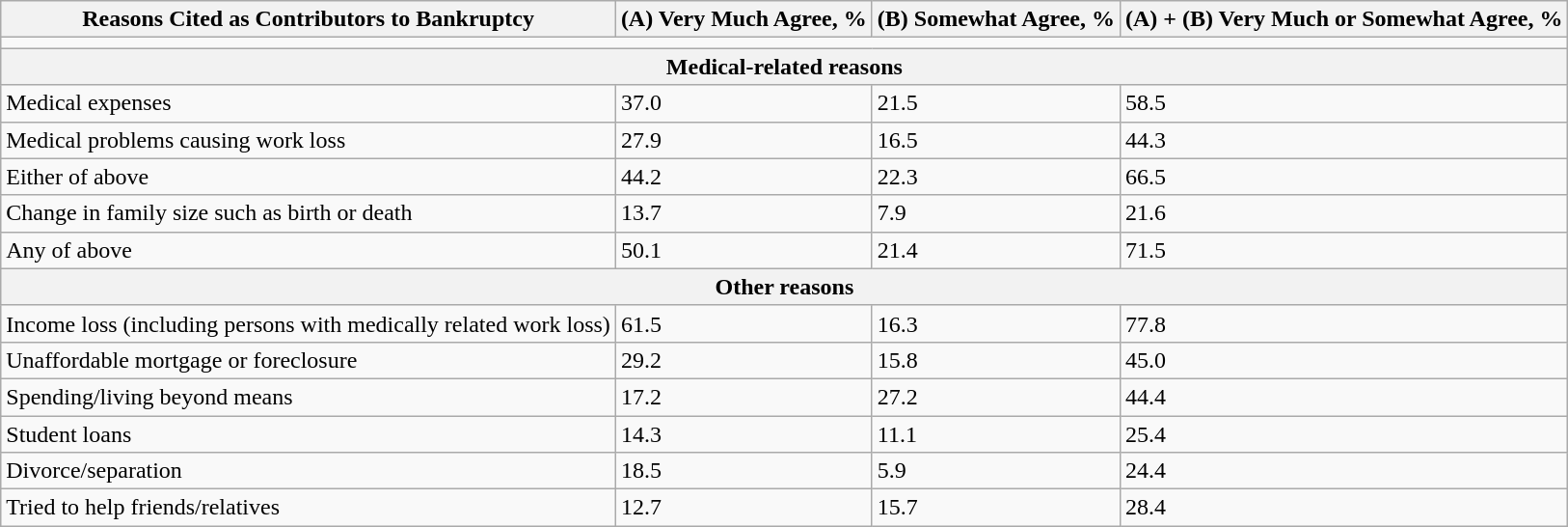<table class="wikitable mw-datatable sticky-header defaultcenter col1left">
<tr>
<th>Reasons Cited as Contributors to Bankruptcy</th>
<th>(A) Very Much Agree, %</th>
<th>(B) Somewhat Agree, %</th>
<th>(A) + (B) Very Much or Somewhat Agree, %</th>
</tr>
<tr>
<td colspan=4></td>
</tr>
<tr>
<th colspan=4>Medical-related reasons</th>
</tr>
<tr>
<td>Medical expenses</td>
<td>37.0</td>
<td>21.5</td>
<td>58.5</td>
</tr>
<tr>
<td>Medical problems causing work loss</td>
<td>27.9</td>
<td>16.5</td>
<td>44.3</td>
</tr>
<tr>
<td>Either of above</td>
<td>44.2</td>
<td>22.3</td>
<td>66.5</td>
</tr>
<tr>
<td>Change in family size such as birth or death</td>
<td>13.7</td>
<td>7.9</td>
<td>21.6</td>
</tr>
<tr>
<td>Any of above</td>
<td>50.1</td>
<td>21.4</td>
<td>71.5</td>
</tr>
<tr>
<th colspan=4>Other reasons</th>
</tr>
<tr>
<td>Income loss (including persons with medically related work loss)</td>
<td>61.5</td>
<td>16.3</td>
<td>77.8</td>
</tr>
<tr>
<td>Unaffordable mortgage or foreclosure</td>
<td>29.2</td>
<td>15.8</td>
<td>45.0</td>
</tr>
<tr>
<td>Spending/living beyond means</td>
<td>17.2</td>
<td>27.2</td>
<td>44.4</td>
</tr>
<tr>
<td>Student loans</td>
<td>14.3</td>
<td>11.1</td>
<td>25.4</td>
</tr>
<tr>
<td>Divorce/separation</td>
<td>18.5</td>
<td>5.9</td>
<td>24.4</td>
</tr>
<tr>
<td>Tried to help friends/relatives</td>
<td>12.7</td>
<td>15.7</td>
<td>28.4</td>
</tr>
</table>
